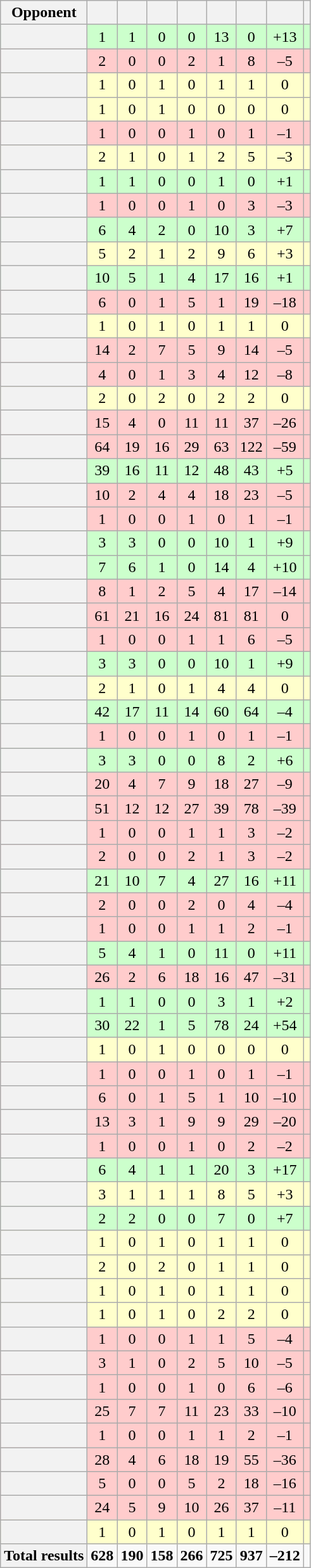<table class="wikitable sortable collapsible collapsed" style="text-align: center; font-size: 100%;">
<tr>
<th scope=col>Opponent</th>
<th scope=col></th>
<th scope=col></th>
<th scope=col></th>
<th scope=col></th>
<th scope=col></th>
<th scope=col></th>
<th scope=col></th>
<th scope=col></th>
</tr>
<tr bgcolor=#CCFFCC>
<th scope=row style="text-align:left;"></th>
<td>1</td>
<td>1</td>
<td>0</td>
<td>0</td>
<td>13</td>
<td>0</td>
<td>+13</td>
<td></td>
</tr>
<tr bgcolor=#FFCCCC>
<th scope=row style="text-align:left;"></th>
<td>2</td>
<td>0</td>
<td>0</td>
<td>2</td>
<td>1</td>
<td>8</td>
<td>–5</td>
<td></td>
</tr>
<tr bgcolor=#FFFFCC>
<th scope=row style="text-align:left;"></th>
<td>1</td>
<td>0</td>
<td>1</td>
<td>0</td>
<td>1</td>
<td>1</td>
<td>0</td>
<td></td>
</tr>
<tr bgcolor=#FFFFCC>
<th scope=row style="text-align:left;"></th>
<td>1</td>
<td>0</td>
<td>1</td>
<td>0</td>
<td>0</td>
<td>0</td>
<td>0</td>
<td></td>
</tr>
<tr bgcolor=#FFCCCC>
<th scope=row style="text-align:left;"></th>
<td>1</td>
<td>0</td>
<td>0</td>
<td>1</td>
<td>0</td>
<td>1</td>
<td>–1</td>
<td></td>
</tr>
<tr bgcolor=#FFFFCC>
<th scope=row style="text-align:left;"></th>
<td>2</td>
<td>1</td>
<td>0</td>
<td>1</td>
<td>2</td>
<td>5</td>
<td>–3</td>
<td></td>
</tr>
<tr bgcolor=#CCFFCC>
<th scope=row style="text-align:left;"></th>
<td>1</td>
<td>1</td>
<td>0</td>
<td>0</td>
<td>1</td>
<td>0</td>
<td>+1</td>
<td></td>
</tr>
<tr bgcolor=#FFCCCC>
<th scope=row style="text-align:left;"></th>
<td>1</td>
<td>0</td>
<td>0</td>
<td>1</td>
<td>0</td>
<td>3</td>
<td>–3</td>
<td></td>
</tr>
<tr bgcolor=#CCFFCC>
<th scope=row style="text-align:left;"></th>
<td>6</td>
<td>4</td>
<td>2</td>
<td>0</td>
<td>10</td>
<td>3</td>
<td>+7</td>
<td></td>
</tr>
<tr bgcolor=#FFFFCC>
<th scope=row style="text-align:left;"></th>
<td>5</td>
<td>2</td>
<td>1</td>
<td>2</td>
<td>9</td>
<td>6</td>
<td>+3</td>
<td></td>
</tr>
<tr bgcolor=#CCFFCC>
<th scope=row style="text-align:left;"></th>
<td>10</td>
<td>5</td>
<td>1</td>
<td>4</td>
<td>17</td>
<td>16</td>
<td>+1</td>
<td></td>
</tr>
<tr bgcolor=#FFCCCC>
<th scope=row style="text-align:left;"></th>
<td>6</td>
<td>0</td>
<td>1</td>
<td>5</td>
<td>1</td>
<td>19</td>
<td>–18</td>
<td></td>
</tr>
<tr bgcolor=#FFFFCC>
<th scope=row style="text-align:left;"></th>
<td>1</td>
<td>0</td>
<td>1</td>
<td>0</td>
<td>1</td>
<td>1</td>
<td>0</td>
<td></td>
</tr>
<tr bgcolor=#FFCCCC>
<th scope=row style="text-align:left;"></th>
<td>14</td>
<td>2</td>
<td>7</td>
<td>5</td>
<td>9</td>
<td>14</td>
<td>–5</td>
<td></td>
</tr>
<tr bgcolor=#FFCCCC>
<th scope=row style="text-align:left;"></th>
<td>4</td>
<td>0</td>
<td>1</td>
<td>3</td>
<td>4</td>
<td>12</td>
<td>–8</td>
<td></td>
</tr>
<tr bgcolor=#FFFFCC>
<th scope=row style="text-align:left;"></th>
<td>2</td>
<td>0</td>
<td>2</td>
<td>0</td>
<td>2</td>
<td>2</td>
<td>0</td>
<td></td>
</tr>
<tr bgcolor=#FFCCCC>
<th scope=row style="text-align:left;"></th>
<td>15</td>
<td>4</td>
<td>0</td>
<td>11</td>
<td>11</td>
<td>37</td>
<td>–26</td>
<td></td>
</tr>
<tr bgcolor=#FFCCCC>
<th scope=row style="text-align:left;"></th>
<td>64</td>
<td>19</td>
<td>16</td>
<td>29</td>
<td>63</td>
<td>122</td>
<td>–59</td>
<td></td>
</tr>
<tr bgcolor=#CCFFCC>
<th scope=row style="text-align:left;"></th>
<td>39</td>
<td>16</td>
<td>11</td>
<td>12</td>
<td>48</td>
<td>43</td>
<td>+5</td>
<td></td>
</tr>
<tr bgcolor=#FFCCCC>
<th scope=row style="text-align:left;"></th>
<td>10</td>
<td>2</td>
<td>4</td>
<td>4</td>
<td>18</td>
<td>23</td>
<td>–5</td>
<td></td>
</tr>
<tr bgcolor=#FFCCCC>
<th scope=row style="text-align:left;"></th>
<td>1</td>
<td>0</td>
<td>0</td>
<td>1</td>
<td>0</td>
<td>1</td>
<td>–1</td>
<td></td>
</tr>
<tr bgcolor=#CCFFCC>
<th scope=row style="text-align:left;"></th>
<td>3</td>
<td>3</td>
<td>0</td>
<td>0</td>
<td>10</td>
<td>1</td>
<td>+9</td>
<td></td>
</tr>
<tr bgcolor=#CCFFCC>
<th scope=row style="text-align:left;"></th>
<td>7</td>
<td>6</td>
<td>1</td>
<td>0</td>
<td>14</td>
<td>4</td>
<td>+10</td>
<td></td>
</tr>
<tr bgcolor=#FFCCCC>
<th scope=row style="text-align:left;"></th>
<td>8</td>
<td>1</td>
<td>2</td>
<td>5</td>
<td>4</td>
<td>17</td>
<td>–14</td>
<td></td>
</tr>
<tr bgcolor=#FFCCCC>
<th scope=row style="text-align:left;"></th>
<td>61</td>
<td>21</td>
<td>16</td>
<td>24</td>
<td>81</td>
<td>81</td>
<td>0</td>
<td></td>
</tr>
<tr bgcolor=#FFCCCC>
<th scope=row style="text-align:left;"></th>
<td>1</td>
<td>0</td>
<td>0</td>
<td>1</td>
<td>1</td>
<td>6</td>
<td>–5</td>
<td></td>
</tr>
<tr bgcolor=#CCFFCC>
<th scope=row style="text-align:left;"></th>
<td>3</td>
<td>3</td>
<td>0</td>
<td>0</td>
<td>10</td>
<td>1</td>
<td>+9</td>
<td></td>
</tr>
<tr bgcolor=#FFFFCC>
<th scope=row style="text-align:left;"><em></em></th>
<td>2</td>
<td>1</td>
<td>0</td>
<td>1</td>
<td>4</td>
<td>4</td>
<td>0</td>
<td></td>
</tr>
<tr bgcolor=#CCFFCC>
<th scope=row style="text-align:left;"></th>
<td>42</td>
<td>17</td>
<td>11</td>
<td>14</td>
<td>60</td>
<td>64</td>
<td>–4</td>
<td></td>
</tr>
<tr bgcolor=#FFCCCC>
<th scope=row style="text-align:left;"></th>
<td>1</td>
<td>0</td>
<td>0</td>
<td>1</td>
<td>0</td>
<td>1</td>
<td>–1</td>
<td></td>
</tr>
<tr bgcolor=#CCFFCC>
<th scope=row style="text-align:left;"></th>
<td>3</td>
<td>3</td>
<td>0</td>
<td>0</td>
<td>8</td>
<td>2</td>
<td>+6</td>
<td></td>
</tr>
<tr bgcolor=#FFCCCC>
<th scope=row style="text-align:left;"></th>
<td>20</td>
<td>4</td>
<td>7</td>
<td>9</td>
<td>18</td>
<td>27</td>
<td>–9</td>
<td></td>
</tr>
<tr bgcolor=#FFCCCC>
<th scope=row style="text-align:left;"></th>
<td>51</td>
<td>12</td>
<td>12</td>
<td>27</td>
<td>39</td>
<td>78</td>
<td>–39</td>
<td></td>
</tr>
<tr bgcolor=#FFCCCC>
<th scope=row style="text-align:left;"></th>
<td>1</td>
<td>0</td>
<td>0</td>
<td>1</td>
<td>1</td>
<td>3</td>
<td>–2</td>
<td></td>
</tr>
<tr bgcolor=#FFCCCC>
<th scope=row style="text-align:left;"></th>
<td>2</td>
<td>0</td>
<td>0</td>
<td>2</td>
<td>1</td>
<td>3</td>
<td>–2</td>
<td></td>
</tr>
<tr bgcolor=#CCFFCC>
<th scope=row style="text-align:left;"></th>
<td>21</td>
<td>10</td>
<td>7</td>
<td>4</td>
<td>27</td>
<td>16</td>
<td>+11</td>
<td></td>
</tr>
<tr bgcolor=#FFCCCC>
<th scope=row style="text-align:left;"></th>
<td>2</td>
<td>0</td>
<td>0</td>
<td>2</td>
<td>0</td>
<td>4</td>
<td>–4</td>
<td></td>
</tr>
<tr bgcolor=#FFCCCC>
<th scope=row style="text-align:left;"></th>
<td>1</td>
<td>0</td>
<td>0</td>
<td>1</td>
<td>1</td>
<td>2</td>
<td>–1</td>
<td></td>
</tr>
<tr bgcolor=#CCFFCC>
<th scope=row style="text-align:left;"><em></em></th>
<td>5</td>
<td>4</td>
<td>1</td>
<td>0</td>
<td>11</td>
<td>0</td>
<td>+11</td>
<td></td>
</tr>
<tr bgcolor=#FFCCCC>
<th scope=row style="text-align:left;"></th>
<td>26</td>
<td>2</td>
<td>6</td>
<td>18</td>
<td>16</td>
<td>47</td>
<td>–31</td>
<td></td>
</tr>
<tr bgcolor=#CCFFCC>
<th scope=row style="text-align:left;"></th>
<td>1</td>
<td>1</td>
<td>0</td>
<td>0</td>
<td>3</td>
<td>1</td>
<td>+2</td>
<td></td>
</tr>
<tr bgcolor=#CCFFCC>
<th scope=row style="text-align:left;"></th>
<td>30</td>
<td>22</td>
<td>1</td>
<td>5</td>
<td>78</td>
<td>24</td>
<td>+54</td>
<td></td>
</tr>
<tr bgcolor=#FFFFCC>
<th scope=row style="text-align:left;"></th>
<td>1</td>
<td>0</td>
<td>1</td>
<td>0</td>
<td>0</td>
<td>0</td>
<td>0</td>
<td></td>
</tr>
<tr bgcolor=#FFCCCC>
<th scope=row style="text-align:left;"></th>
<td>1</td>
<td>0</td>
<td>0</td>
<td>1</td>
<td>0</td>
<td>1</td>
<td>–1</td>
<td></td>
</tr>
<tr bgcolor=#FFCCCC>
<th scope=row style="text-align:left;"></th>
<td>6</td>
<td>0</td>
<td>1</td>
<td>5</td>
<td>1</td>
<td>10</td>
<td>–10</td>
<td></td>
</tr>
<tr bgcolor=#FFCCCC>
<th scope=row style="text-align:left;"></th>
<td>13</td>
<td>3</td>
<td>1</td>
<td>9</td>
<td>9</td>
<td>29</td>
<td>–20</td>
<td></td>
</tr>
<tr bgcolor=#FFCCCC>
<th scope=row style="text-align:left;"></th>
<td>1</td>
<td>0</td>
<td>0</td>
<td>1</td>
<td>0</td>
<td>2</td>
<td>–2</td>
<td></td>
</tr>
<tr bgcolor=#CCFFCC>
<th scope=row style="text-align:left;"></th>
<td>6</td>
<td>4</td>
<td>1</td>
<td>1</td>
<td>20</td>
<td>3</td>
<td>+17</td>
<td></td>
</tr>
<tr bgcolor=#FFFFCC>
<th scope=row style="text-align:left;"></th>
<td>3</td>
<td>1</td>
<td>1</td>
<td>1</td>
<td>8</td>
<td>5</td>
<td>+3</td>
<td></td>
</tr>
<tr bgcolor=#CCFFCC>
<th scope=row style="text-align:left;"></th>
<td>2</td>
<td>2</td>
<td>0</td>
<td>0</td>
<td>7</td>
<td>0</td>
<td>+7</td>
<td></td>
</tr>
<tr bgcolor=#FFFFCC>
<th scope=row style="text-align:left;"></th>
<td>1</td>
<td>0</td>
<td>1</td>
<td>0</td>
<td>1</td>
<td>1</td>
<td>0</td>
<td></td>
</tr>
<tr bgcolor=#FFFFCC>
<th scope=row style="text-align:left;"></th>
<td>2</td>
<td>0</td>
<td>2</td>
<td>0</td>
<td>1</td>
<td>1</td>
<td>0</td>
<td></td>
</tr>
<tr bgcolor=#FFFFCC>
<th scope=row style="text-align:left;"></th>
<td>1</td>
<td>0</td>
<td>1</td>
<td>0</td>
<td>1</td>
<td>1</td>
<td>0</td>
<td></td>
</tr>
<tr bgcolor=#FFFFCC>
<th scope=row style="text-align:left;"></th>
<td>1</td>
<td>0</td>
<td>1</td>
<td>0</td>
<td>2</td>
<td>2</td>
<td>0</td>
<td></td>
</tr>
<tr bgcolor=#FFCCCC>
<th scope=row style="text-align:left;"></th>
<td>1</td>
<td>0</td>
<td>0</td>
<td>1</td>
<td>1</td>
<td>5</td>
<td>–4</td>
<td></td>
</tr>
<tr bgcolor=#FFCCCC>
<th scope=row style="text-align:left;"></th>
<td>3</td>
<td>1</td>
<td>0</td>
<td>2</td>
<td>5</td>
<td>10</td>
<td>–5</td>
<td></td>
</tr>
<tr bgcolor=#FFCCCC>
<th scope=row style="text-align:left;"></th>
<td>1</td>
<td>0</td>
<td>0</td>
<td>1</td>
<td>0</td>
<td>6</td>
<td>–6</td>
<td></td>
</tr>
<tr bgcolor=#FFCCCC>
<th scope=row style="text-align:left;"></th>
<td>25</td>
<td>7</td>
<td>7</td>
<td>11</td>
<td>23</td>
<td>33</td>
<td>–10</td>
<td></td>
</tr>
<tr bgcolor=#FFCCCC>
<th scope=row style="text-align:left;"></th>
<td>1</td>
<td>0</td>
<td>0</td>
<td>1</td>
<td>1</td>
<td>2</td>
<td>–1</td>
<td></td>
</tr>
<tr bgcolor=#FFCCCC>
<th scope=row style="text-align:left;"></th>
<td>28</td>
<td>4</td>
<td>6</td>
<td>18</td>
<td>19</td>
<td>55</td>
<td>–36</td>
<td></td>
</tr>
<tr bgcolor=#FFCCCC>
<th scope=row style="text-align:left;"></th>
<td>5</td>
<td>0</td>
<td>0</td>
<td>5</td>
<td>2</td>
<td>18</td>
<td>–16</td>
<td></td>
</tr>
<tr bgcolor=#FFCCCC>
<th scope=row style="text-align:left;"></th>
<td>24</td>
<td>5</td>
<td>9</td>
<td>10</td>
<td>26</td>
<td>37</td>
<td>–11</td>
<td></td>
</tr>
<tr bgcolor=#FFFFCC>
<th scope=row style="text-align:left;"></th>
<td>1</td>
<td>0</td>
<td>1</td>
<td>0</td>
<td>1</td>
<td>1</td>
<td>0</td>
<td></td>
</tr>
<tr>
<th scope=row style="text-align:left;"><strong>Total results</strong></th>
<td><strong>628</strong></td>
<td><strong>190</strong></td>
<td><strong>158</strong></td>
<td><strong>266</strong></td>
<td><strong>725</strong></td>
<td><strong>937</strong></td>
<td><strong>–212</strong></td>
<td><strong></strong></td>
</tr>
</table>
